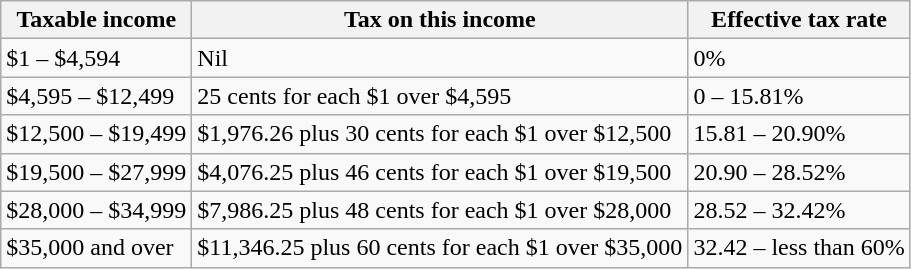<table class="wikitable">
<tr>
<th>Taxable income</th>
<th>Tax on this income</th>
<th>Effective tax rate</th>
</tr>
<tr>
<td>$1 – $4,594</td>
<td>Nil</td>
<td>0%</td>
</tr>
<tr>
<td>$4,595 – $12,499</td>
<td>25 cents for each $1 over $4,595</td>
<td>0 – 15.81%</td>
</tr>
<tr>
<td>$12,500 – $19,499</td>
<td>$1,976.26 plus 30 cents for each $1 over $12,500</td>
<td>15.81 – 20.90%</td>
</tr>
<tr>
<td>$19,500 – $27,999</td>
<td>$4,076.25 plus 46 cents for each $1 over $19,500</td>
<td>20.90 – 28.52%</td>
</tr>
<tr>
<td>$28,000 – $34,999</td>
<td>$7,986.25 plus 48 cents for each $1 over $28,000</td>
<td>28.52 – 32.42%</td>
</tr>
<tr>
<td>$35,000 and over</td>
<td>$11,346.25 plus 60 cents for each $1 over $35,000</td>
<td>32.42 – less than 60%</td>
</tr>
</table>
